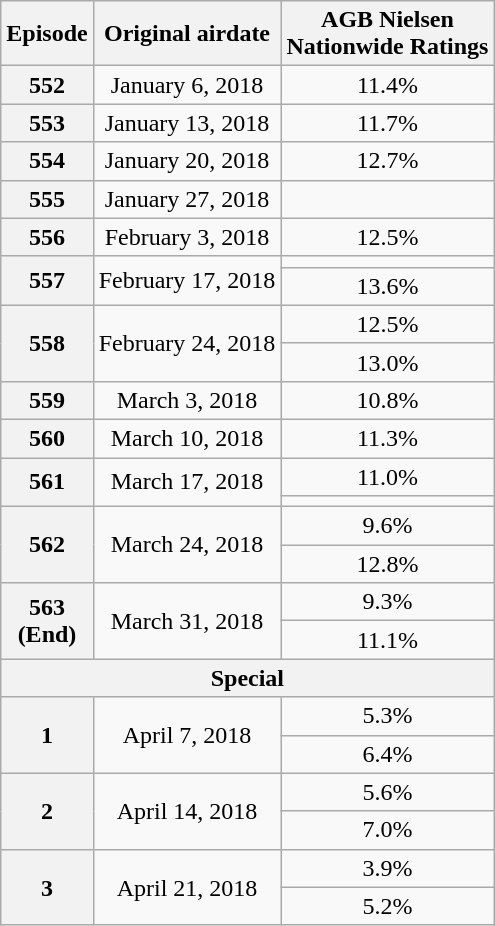<table class="wikitable" style="text-align:center;">
<tr>
<th>Episode</th>
<th>Original airdate</th>
<th>AGB Nielsen<br>Nationwide Ratings</th>
</tr>
<tr>
<th>552</th>
<td>January 6, 2018</td>
<td>11.4%</td>
</tr>
<tr>
<th>553</th>
<td>January 13, 2018</td>
<td>11.7%</td>
</tr>
<tr>
<th>554</th>
<td>January 20, 2018</td>
<td>12.7%</td>
</tr>
<tr>
<th>555</th>
<td>January 27, 2018</td>
<td></td>
</tr>
<tr>
<th>556</th>
<td>February 3, 2018</td>
<td>12.5%</td>
</tr>
<tr>
<th rowspan=2>557</th>
<td rowspan=2>February 17, 2018</td>
<td></td>
</tr>
<tr>
<td>13.6%</td>
</tr>
<tr>
<th rowspan=2>558</th>
<td rowspan=2>February 24, 2018</td>
<td>12.5%</td>
</tr>
<tr>
<td>13.0%</td>
</tr>
<tr>
<th>559</th>
<td>March 3, 2018</td>
<td>10.8%</td>
</tr>
<tr>
<th>560</th>
<td>March 10, 2018</td>
<td>11.3%</td>
</tr>
<tr>
<th rowspan=2>561</th>
<td rowspan=2>March 17, 2018</td>
<td>11.0%</td>
</tr>
<tr>
<td></td>
</tr>
<tr>
<th rowspan=2>562</th>
<td rowspan=2>March 24, 2018</td>
<td>9.6%</td>
</tr>
<tr>
<td>12.8%</td>
</tr>
<tr>
<th rowspan=2>563<br>(End)</th>
<td rowspan=2>March 31, 2018</td>
<td>9.3%</td>
</tr>
<tr>
<td>11.1%</td>
</tr>
<tr>
<th colspan=3>Special</th>
</tr>
<tr>
<th rowspan=2>1</th>
<td rowspan=2>April 7, 2018</td>
<td>5.3%</td>
</tr>
<tr>
<td>6.4%</td>
</tr>
<tr>
<th rowspan=2>2</th>
<td rowspan=2>April 14, 2018</td>
<td>5.6%</td>
</tr>
<tr>
<td>7.0%</td>
</tr>
<tr>
<th rowspan=2>3</th>
<td rowspan=2>April 21, 2018</td>
<td>3.9%</td>
</tr>
<tr>
<td>5.2%</td>
</tr>
</table>
